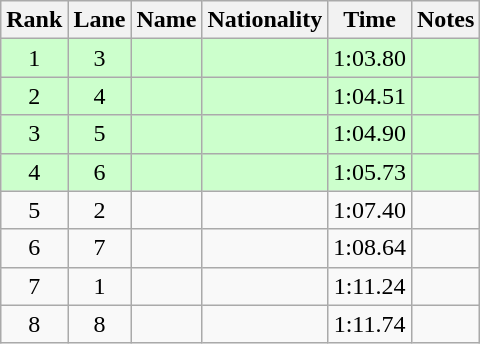<table class="wikitable sortable" style="text-align:center">
<tr>
<th>Rank</th>
<th>Lane</th>
<th>Name</th>
<th>Nationality</th>
<th>Time</th>
<th>Notes</th>
</tr>
<tr bgcolor=ccffcc>
<td>1</td>
<td>3</td>
<td align=left></td>
<td align=left></td>
<td>1:03.80</td>
<td><strong></strong></td>
</tr>
<tr bgcolor=ccffcc>
<td>2</td>
<td>4</td>
<td align=left></td>
<td align=left></td>
<td>1:04.51</td>
<td><strong></strong></td>
</tr>
<tr bgcolor=ccffcc>
<td>3</td>
<td>5</td>
<td align=left></td>
<td align=left></td>
<td>1:04.90</td>
<td><strong></strong></td>
</tr>
<tr bgcolor=ccffcc>
<td>4</td>
<td>6</td>
<td align=left></td>
<td align=left></td>
<td>1:05.73</td>
<td><strong></strong></td>
</tr>
<tr>
<td>5</td>
<td>2</td>
<td align=left></td>
<td align=left></td>
<td>1:07.40</td>
<td></td>
</tr>
<tr>
<td>6</td>
<td>7</td>
<td align=left></td>
<td align=left></td>
<td>1:08.64</td>
<td></td>
</tr>
<tr>
<td>7</td>
<td>1</td>
<td align=left></td>
<td align=left></td>
<td>1:11.24</td>
<td></td>
</tr>
<tr>
<td>8</td>
<td>8</td>
<td align=left></td>
<td align=left></td>
<td>1:11.74</td>
<td></td>
</tr>
</table>
